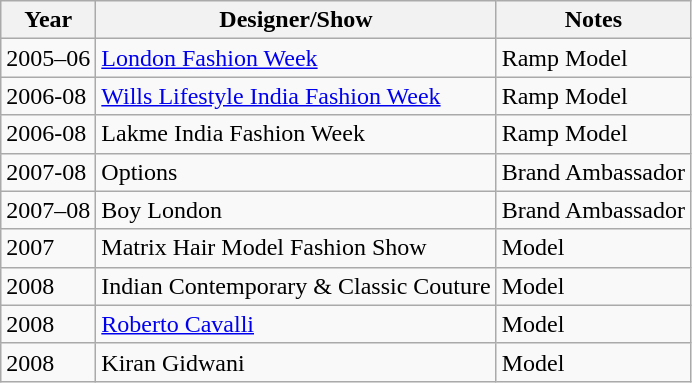<table class="wikitable">
<tr>
<th>Year</th>
<th>Designer/Show</th>
<th>Notes</th>
</tr>
<tr>
<td>2005–06</td>
<td><a href='#'>London Fashion Week</a></td>
<td>Ramp Model</td>
</tr>
<tr>
<td>2006-08</td>
<td><a href='#'>Wills Lifestyle India Fashion Week</a></td>
<td>Ramp Model</td>
</tr>
<tr>
<td>2006-08</td>
<td>Lakme India Fashion Week</td>
<td>Ramp Model</td>
</tr>
<tr>
<td>2007-08</td>
<td>Options</td>
<td>Brand Ambassador</td>
</tr>
<tr>
<td>2007–08</td>
<td>Boy London</td>
<td>Brand Ambassador</td>
</tr>
<tr>
<td>2007</td>
<td>Matrix Hair Model Fashion Show</td>
<td>Model</td>
</tr>
<tr>
<td>2008</td>
<td>Indian Contemporary & Classic Couture</td>
<td>Model</td>
</tr>
<tr>
<td>2008</td>
<td><a href='#'>Roberto Cavalli</a></td>
<td>Model</td>
</tr>
<tr>
<td>2008</td>
<td>Kiran Gidwani</td>
<td>Model</td>
</tr>
</table>
